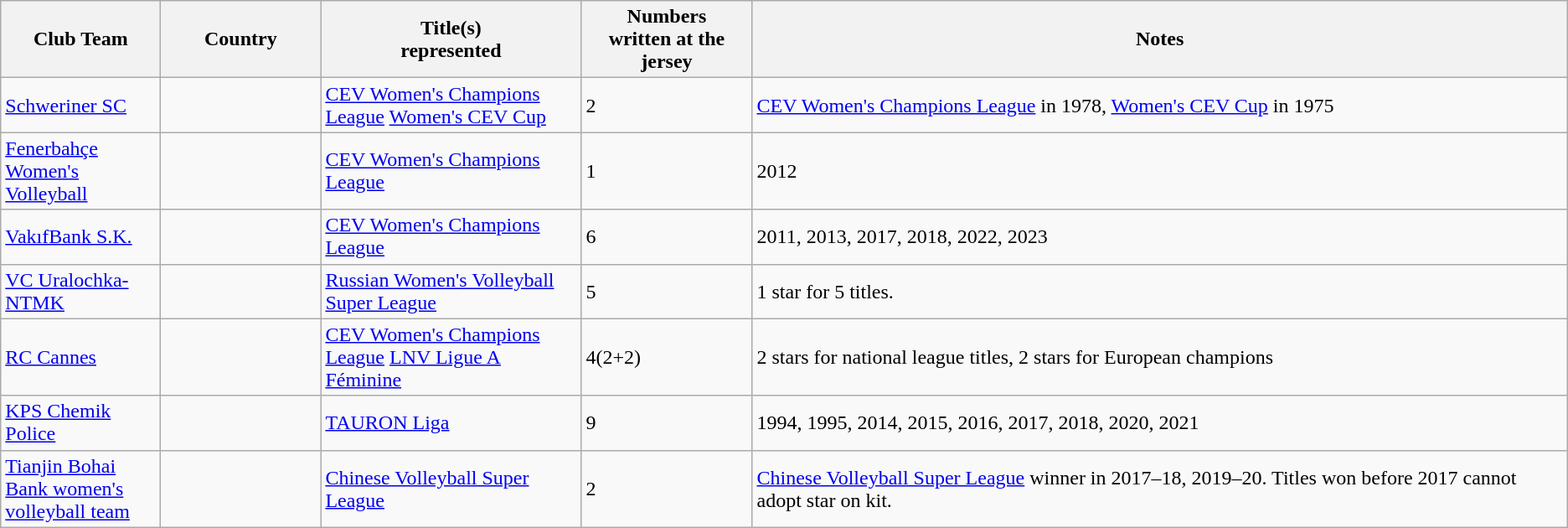<table class="wikitable sortable">
<tr>
<th width=120>Club Team</th>
<th width=120>Country</th>
<th width=200>Title(s)<br>represented</th>
<th>Numbers<br>written at the jersey</th>
<th class="unsortable">Notes</th>
</tr>
<tr>
<td><a href='#'>Schweriner SC</a></td>
<td></td>
<td><a href='#'>CEV Women's Champions League</a> <a href='#'>Women's CEV Cup</a></td>
<td>2</td>
<td><a href='#'>CEV Women's Champions League</a> in 1978, <a href='#'>Women's CEV Cup</a> in 1975</td>
</tr>
<tr>
<td><a href='#'>Fenerbahçe Women's Volleyball</a></td>
<td></td>
<td><a href='#'>CEV Women's Champions League</a></td>
<td>1</td>
<td>2012</td>
</tr>
<tr>
<td><a href='#'>VakıfBank S.K.</a></td>
<td></td>
<td><a href='#'>CEV Women's Champions League</a></td>
<td>6</td>
<td>2011, 2013, 2017, 2018, 2022, 2023</td>
</tr>
<tr>
<td><a href='#'>VC Uralochka-NTMK</a></td>
<td></td>
<td><a href='#'>Russian Women's Volleyball Super League</a></td>
<td>5</td>
<td>1 star for 5 titles.</td>
</tr>
<tr>
<td><a href='#'>RC Cannes</a></td>
<td></td>
<td><a href='#'>CEV Women's Champions League</a> <a href='#'>LNV Ligue A Féminine</a></td>
<td>4(2+2)</td>
<td>2 stars for national league titles, 2 stars for European champions</td>
</tr>
<tr>
<td><a href='#'>KPS Chemik Police</a></td>
<td></td>
<td><a href='#'>TAURON Liga</a></td>
<td>9</td>
<td>1994, 1995, 2014, 2015, 2016, 2017, 2018, 2020, 2021</td>
</tr>
<tr>
<td><a href='#'>Tianjin Bohai Bank women's volleyball team</a></td>
<td></td>
<td><a href='#'>Chinese Volleyball Super League</a></td>
<td>2</td>
<td><a href='#'>Chinese Volleyball Super League</a> winner in 2017–18, 2019–20. Titles won before 2017 cannot adopt star on kit.</td>
</tr>
</table>
